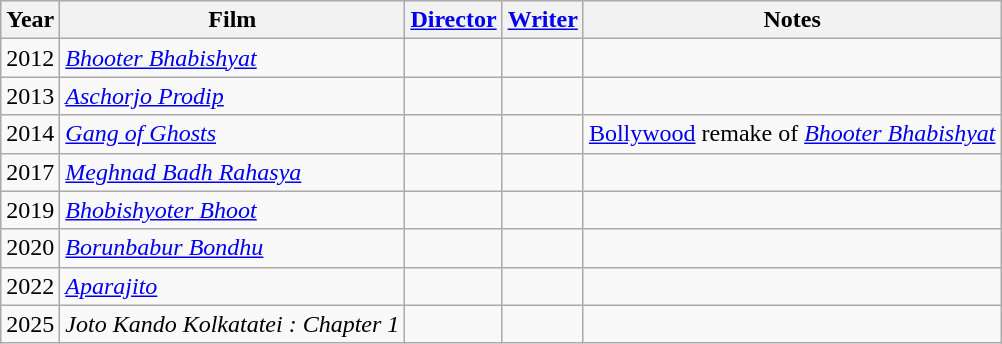<table class="wikitable">
<tr>
<th>Year</th>
<th>Film</th>
<th><a href='#'>Director</a></th>
<th><a href='#'>Writer</a></th>
<th>Notes</th>
</tr>
<tr>
<td style="text-align:center;">2012</td>
<td><em><a href='#'>Bhooter Bhabishyat</a></em></td>
<td></td>
<td></td>
<td></td>
</tr>
<tr>
<td style="text-align:center;">2013</td>
<td><em><a href='#'>Aschorjo Prodip</a></em></td>
<td></td>
<td></td>
<td></td>
</tr>
<tr>
<td style="text-align:center;">2014</td>
<td><em><a href='#'>Gang of Ghosts</a></em></td>
<td></td>
<td></td>
<td><a href='#'>Bollywood</a> remake of <em><a href='#'>Bhooter Bhabishyat</a></em></td>
</tr>
<tr>
<td style="text-align:center;">2017</td>
<td><em><a href='#'>Meghnad Badh Rahasya</a></em></td>
<td></td>
<td></td>
<td></td>
</tr>
<tr>
<td style="text-align:center;">2019</td>
<td><em><a href='#'>Bhobishyoter Bhoot</a></em></td>
<td></td>
<td></td>
<td></td>
</tr>
<tr>
<td style="text-align:center;">2020</td>
<td><em><a href='#'>Borunbabur Bondhu</a></em></td>
<td></td>
<td></td>
<td></td>
</tr>
<tr>
<td style="text-align:center;">2022</td>
<td><em><a href='#'>Aparajito</a></em></td>
<td></td>
<td></td>
<td></td>
</tr>
<tr>
<td>2025</td>
<td><em>Joto Kando Kolkatatei : Chapter 1</em></td>
<td></td>
<td></td>
<td></td>
</tr>
</table>
